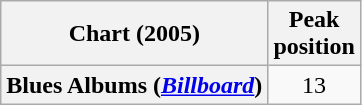<table class="wikitable sortable plainrowheaders" style="text-align:center">
<tr>
<th scope="col">Chart (2005)</th>
<th scope="col">Peak<br>position</th>
</tr>
<tr>
<th scope="row">Blues Albums (<em><a href='#'>Billboard</a></em>)</th>
<td>13</td>
</tr>
</table>
